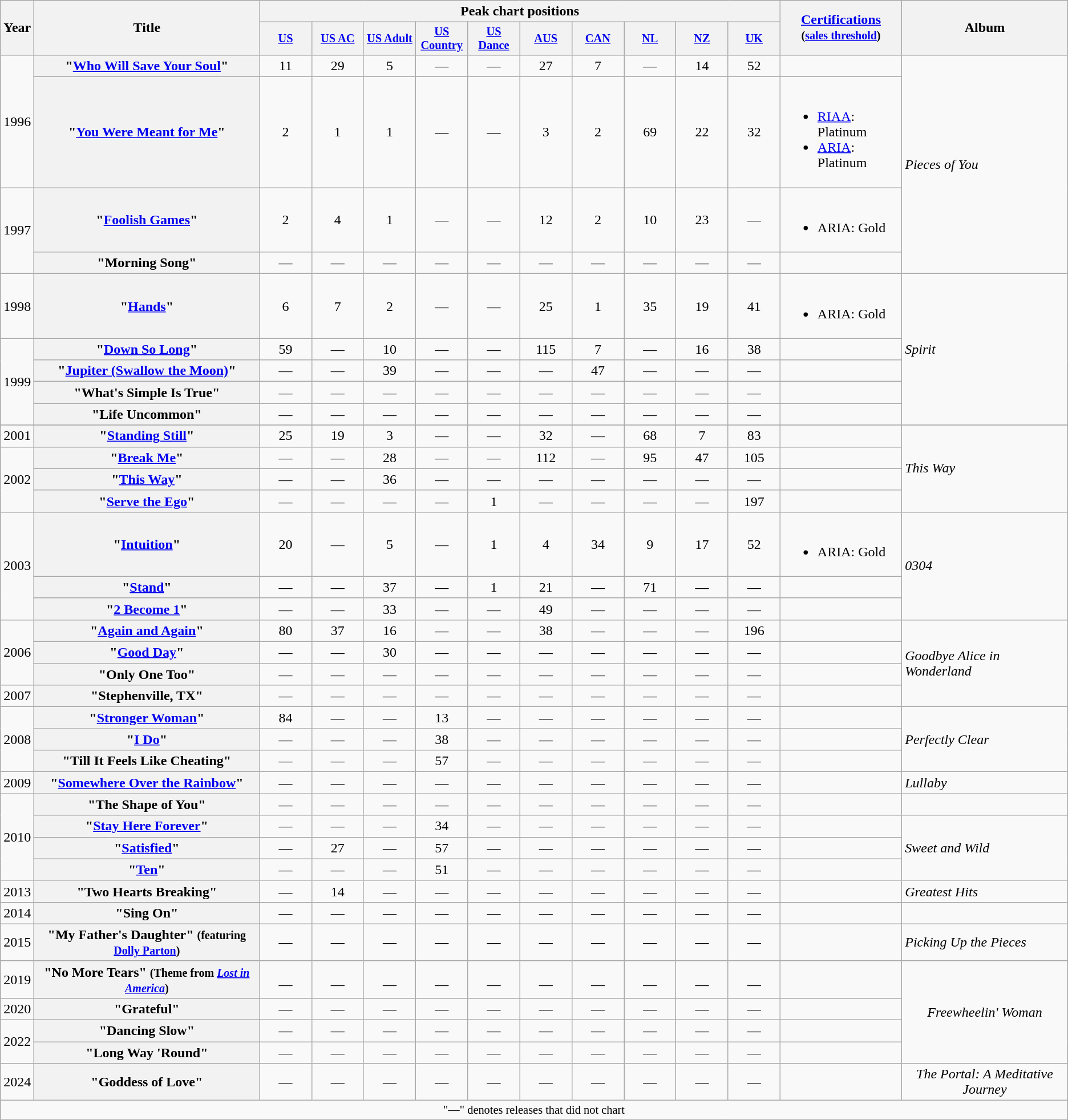<table class="wikitable plainrowheaders" style="text-align:center;">
<tr>
<th scope="col" rowspan="2">Year</th>
<th scope="col" rowspan="2" style="width:16em;">Title</th>
<th scope="col" colspan="10">Peak chart positions</th>
<th scope="col" rowspan="2"><a href='#'>Certifications</a><br><small>(<a href='#'>sales threshold</a>)</small></th>
<th scope="col" rowspan="2">Album</th>
</tr>
<tr>
<th scope="col" style="width:4em;font-size:85%;"><a href='#'>US</a><br></th>
<th scope="col" style="width:4em;font-size:85%;"><a href='#'>US AC</a><br></th>
<th scope="col" style="width:4em;font-size:85%;"><a href='#'>US Adult</a><br></th>
<th scope="col" style="width:4em;font-size:85%;"><a href='#'>US Country</a><br></th>
<th scope="col" style="width:4em;font-size:85%;"><a href='#'>US Dance</a><br></th>
<th scope="col" style="width:4em;font-size:85%;"><a href='#'>AUS</a><br></th>
<th scope="col" style="width:4em;font-size:85%;"><a href='#'>CAN</a><br></th>
<th scope="col" style="width:4em;font-size:85%;"><a href='#'>NL</a><br></th>
<th scope="col" style="width:4em;font-size:85%;"><a href='#'>NZ</a><br></th>
<th scope="col" style="width:4em;font-size:85%;"><a href='#'>UK</a><br></th>
</tr>
<tr>
<td rowspan="2">1996</td>
<th scope="row">"<a href='#'>Who Will Save Your Soul</a>"</th>
<td>11</td>
<td>29</td>
<td>5</td>
<td>—</td>
<td>—</td>
<td>27</td>
<td>7</td>
<td>—</td>
<td>14</td>
<td>52</td>
<td></td>
<td style="text-align:left;" rowspan="4"><em>Pieces of You</em></td>
</tr>
<tr>
<th scope="row">"<a href='#'>You Were Meant for Me</a>"</th>
<td>2</td>
<td>1</td>
<td>1</td>
<td>—</td>
<td>—</td>
<td>3</td>
<td>2</td>
<td>69</td>
<td>22</td>
<td>32</td>
<td style="text-align:left;"><br><ul><li><a href='#'>RIAA</a>: Platinum</li><li><a href='#'>ARIA</a>: Platinum</li></ul></td>
</tr>
<tr>
<td rowspan="2">1997</td>
<th scope="row">"<a href='#'>Foolish Games</a>"</th>
<td>2</td>
<td>4</td>
<td>1</td>
<td>—</td>
<td>—</td>
<td>12</td>
<td>2</td>
<td>10</td>
<td>23</td>
<td>—</td>
<td style="text-align:left;"><br><ul><li>ARIA: Gold</li></ul></td>
</tr>
<tr>
<th scope="row">"Morning Song"</th>
<td>—</td>
<td>—</td>
<td>—</td>
<td>—</td>
<td>—</td>
<td>—</td>
<td>—</td>
<td>—</td>
<td>—</td>
<td>—</td>
<td></td>
</tr>
<tr>
<td>1998</td>
<th scope="row">"<a href='#'>Hands</a>"</th>
<td>6</td>
<td>7</td>
<td>2</td>
<td>—</td>
<td>—</td>
<td>25</td>
<td>1</td>
<td>35</td>
<td>19</td>
<td>41</td>
<td style="text-align:left;"><br><ul><li>ARIA: Gold</li></ul></td>
<td style="text-align:left;" rowspan="5"><em>Spirit</em></td>
</tr>
<tr>
<td rowspan="4">1999</td>
<th scope="row">"<a href='#'>Down So Long</a>"</th>
<td>59</td>
<td>—</td>
<td>10</td>
<td>—</td>
<td>—</td>
<td>115</td>
<td>7</td>
<td>—</td>
<td>16</td>
<td>38</td>
<td></td>
</tr>
<tr>
<th scope="row">"<a href='#'>Jupiter (Swallow the Moon)</a>"</th>
<td>—</td>
<td>—</td>
<td>39</td>
<td>—</td>
<td>—</td>
<td>—</td>
<td>47</td>
<td>—</td>
<td>—</td>
<td>—</td>
<td></td>
</tr>
<tr>
<th scope="row">"What's Simple Is True"</th>
<td>—</td>
<td>—</td>
<td>—</td>
<td>—</td>
<td>—</td>
<td>—</td>
<td>—</td>
<td>—</td>
<td>—</td>
<td>—</td>
<td></td>
</tr>
<tr>
<th scope="row">"Life Uncommon"</th>
<td>—</td>
<td>—</td>
<td>—</td>
<td>—</td>
<td>—</td>
<td>—</td>
<td>—</td>
<td>—</td>
<td>—</td>
<td>—</td>
<td></td>
</tr>
<tr>
</tr>
<tr>
<td>2001</td>
<th scope="row">"<a href='#'>Standing Still</a>"</th>
<td>25</td>
<td>19</td>
<td>3</td>
<td>—</td>
<td>—</td>
<td>32</td>
<td>—</td>
<td>68</td>
<td>7</td>
<td>83</td>
<td></td>
<td style="text-align:left;" rowspan="4"><em>This Way</em></td>
</tr>
<tr>
<td rowspan="3">2002</td>
<th scope="row">"<a href='#'>Break Me</a>"</th>
<td>—</td>
<td>—</td>
<td>28</td>
<td>—</td>
<td>—</td>
<td>112</td>
<td>—</td>
<td>95</td>
<td>47</td>
<td>105</td>
<td></td>
</tr>
<tr>
<th scope="row">"<a href='#'>This Way</a>"</th>
<td>—</td>
<td>—</td>
<td>36</td>
<td>—</td>
<td>—</td>
<td>—</td>
<td>—</td>
<td>—</td>
<td>—</td>
<td>—</td>
<td></td>
</tr>
<tr>
<th scope="row">"<a href='#'>Serve the Ego</a>"</th>
<td>—</td>
<td>—</td>
<td>—</td>
<td>—</td>
<td>1</td>
<td>—</td>
<td>—</td>
<td>—</td>
<td>—</td>
<td>197</td>
<td></td>
</tr>
<tr>
<td rowspan="3">2003</td>
<th scope="row">"<a href='#'>Intuition</a>"</th>
<td>20</td>
<td>—</td>
<td>5</td>
<td>—</td>
<td>1</td>
<td>4</td>
<td>34</td>
<td>9</td>
<td>17</td>
<td>52</td>
<td style="text-align:left;"><br><ul><li>ARIA: Gold</li></ul></td>
<td style="text-align:left;" rowspan="3"><em>0304</em></td>
</tr>
<tr>
<th scope="row">"<a href='#'>Stand</a>"</th>
<td>—</td>
<td>—</td>
<td>37</td>
<td>—</td>
<td>1</td>
<td>21</td>
<td>—</td>
<td>71</td>
<td>—</td>
<td>—</td>
<td></td>
</tr>
<tr>
<th scope="row">"<a href='#'>2 Become 1</a>"</th>
<td>—</td>
<td>—</td>
<td>33</td>
<td>—</td>
<td>—</td>
<td>49</td>
<td>—</td>
<td>—</td>
<td>—</td>
<td>—</td>
<td></td>
</tr>
<tr>
<td rowspan="3">2006</td>
<th scope="row">"<a href='#'>Again and Again</a>"</th>
<td>80</td>
<td>37</td>
<td>16</td>
<td>—</td>
<td>—</td>
<td>38</td>
<td>—</td>
<td>—</td>
<td>—</td>
<td>196</td>
<td></td>
<td style="text-align:left;" rowspan="4"><em>Goodbye Alice in Wonderland</em></td>
</tr>
<tr>
<th scope="row">"<a href='#'>Good Day</a>"</th>
<td>—</td>
<td>—</td>
<td>30</td>
<td>—</td>
<td>—</td>
<td>—</td>
<td>—</td>
<td>—</td>
<td>—</td>
<td>—</td>
<td></td>
</tr>
<tr>
<th scope="row">"Only One Too"</th>
<td>—</td>
<td>—</td>
<td>—</td>
<td>—</td>
<td>—</td>
<td>—</td>
<td>—</td>
<td>—</td>
<td>—</td>
<td>—</td>
<td></td>
</tr>
<tr>
<td>2007</td>
<th scope="row">"Stephenville, TX"</th>
<td>—</td>
<td>—</td>
<td>—</td>
<td>—</td>
<td>—</td>
<td>—</td>
<td>—</td>
<td>—</td>
<td>—</td>
<td>—</td>
<td></td>
</tr>
<tr>
<td rowspan="3">2008</td>
<th scope="row">"<a href='#'>Stronger Woman</a>"</th>
<td>84</td>
<td>—</td>
<td>—</td>
<td>13</td>
<td>—</td>
<td>—</td>
<td>—</td>
<td>—</td>
<td>—</td>
<td>—</td>
<td></td>
<td style="text-align:left;" rowspan="3"><em>Perfectly Clear</em></td>
</tr>
<tr>
<th scope="row">"<a href='#'>I Do</a>"</th>
<td>—</td>
<td>—</td>
<td>—</td>
<td>38</td>
<td>—</td>
<td>—</td>
<td>—</td>
<td>—</td>
<td>—</td>
<td>—</td>
<td></td>
</tr>
<tr>
<th scope="row">"Till It Feels Like Cheating"</th>
<td>—</td>
<td>—</td>
<td>—</td>
<td>57</td>
<td>—</td>
<td>—</td>
<td>—</td>
<td>—</td>
<td>—</td>
<td>—</td>
<td></td>
</tr>
<tr>
<td>2009</td>
<th scope="row">"<a href='#'>Somewhere Over the Rainbow</a>"</th>
<td>—</td>
<td>—</td>
<td>—</td>
<td>—</td>
<td>—</td>
<td>—</td>
<td>—</td>
<td>—</td>
<td>—</td>
<td>—</td>
<td></td>
<td style="text-align:left;"><em>Lullaby</em></td>
</tr>
<tr>
<td rowspan="4">2010</td>
<th scope="row">"The Shape of You"</th>
<td>—</td>
<td>—</td>
<td>—</td>
<td>—</td>
<td>—</td>
<td>—</td>
<td>—</td>
<td>—</td>
<td>—</td>
<td>—</td>
<td></td>
<td></td>
</tr>
<tr>
<th scope="row">"<a href='#'>Stay Here Forever</a>"</th>
<td>—</td>
<td>—</td>
<td>—</td>
<td>34</td>
<td>—</td>
<td>—</td>
<td>—</td>
<td>—</td>
<td>—</td>
<td>—</td>
<td></td>
<td style="text-align:left;" rowspan="3"><em>Sweet and Wild</em></td>
</tr>
<tr>
<th scope="row">"<a href='#'>Satisfied</a>"</th>
<td>—</td>
<td>27</td>
<td>—</td>
<td>57</td>
<td>—</td>
<td>—</td>
<td>—</td>
<td>—</td>
<td>—</td>
<td>—</td>
<td></td>
</tr>
<tr>
<th scope="row">"<a href='#'>Ten</a>"</th>
<td>—</td>
<td>—</td>
<td>—</td>
<td>51</td>
<td>—</td>
<td>—</td>
<td>—</td>
<td>—</td>
<td>—</td>
<td>—</td>
<td></td>
</tr>
<tr>
<td>2013</td>
<th scope="row">"Two Hearts Breaking"</th>
<td>—</td>
<td>14</td>
<td>—</td>
<td>—</td>
<td>—</td>
<td>—</td>
<td>—</td>
<td>—</td>
<td>—</td>
<td>—</td>
<td></td>
<td style="text-align:left;"><em>Greatest Hits</em></td>
</tr>
<tr>
<td>2014</td>
<th scope="row">"Sing On"</th>
<td>—</td>
<td>—</td>
<td>—</td>
<td>—</td>
<td>—</td>
<td>—</td>
<td>—</td>
<td>—</td>
<td>—</td>
<td>—</td>
<td></td>
<td></td>
</tr>
<tr>
<td>2015</td>
<th scope="row">"My Father's Daughter" <small>(featuring <a href='#'>Dolly Parton</a>)</small></th>
<td>—</td>
<td>—</td>
<td>—</td>
<td>—</td>
<td>—</td>
<td>—</td>
<td>—</td>
<td>—</td>
<td>—</td>
<td>—</td>
<td></td>
<td style="text-align:left;"><em>Picking Up the Pieces</em></td>
</tr>
<tr>
<td>2019</td>
<th scope="row">"No More Tears" <small>(Theme from <em><a href='#'>Lost in America</a></em>)</small></th>
<td>__</td>
<td>__</td>
<td>__</td>
<td>__</td>
<td>__</td>
<td>__</td>
<td>__</td>
<td>__</td>
<td>__</td>
<td>__</td>
<td></td>
<td rowspan="4"><em>Freewheelin' Woman</em></td>
</tr>
<tr>
<td>2020</td>
<th scope="row">"Grateful"</th>
<td>—</td>
<td>—</td>
<td>—</td>
<td>—</td>
<td>—</td>
<td>—</td>
<td>—</td>
<td>—</td>
<td>—</td>
<td>—</td>
<td></td>
</tr>
<tr>
<td rowspan="2">2022</td>
<th scope="row">"Dancing Slow"<br></th>
<td>—</td>
<td>—</td>
<td>—</td>
<td>—</td>
<td>—</td>
<td>—</td>
<td>—</td>
<td>—</td>
<td>—</td>
<td>—</td>
<td></td>
</tr>
<tr>
<th scope="row">"Long Way 'Round"</th>
<td>—</td>
<td>—</td>
<td>—</td>
<td>—</td>
<td>—</td>
<td>—</td>
<td>—</td>
<td>—</td>
<td>—</td>
<td>—</td>
<td></td>
</tr>
<tr>
<td rowspan="1">2024</td>
<th scope="row">"Goddess of Love"</th>
<td>—</td>
<td>—</td>
<td>—</td>
<td>—</td>
<td>—</td>
<td>—</td>
<td>—</td>
<td>—</td>
<td>—</td>
<td>—</td>
<td></td>
<td><em>The Portal: A Meditative Journey</em></td>
</tr>
<tr>
<td colspan="14" style="font-size:85%;">"—" denotes releases that did not chart</td>
</tr>
</table>
